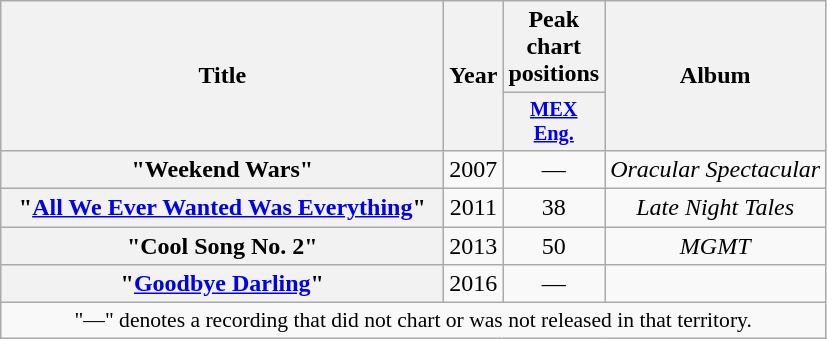<table class="wikitable plainrowheaders" style="text-align:center;">
<tr>
<th scope="col" rowspan="2" style="width:18em;">Title</th>
<th scope="col" rowspan="2" style="width:2em;">Year</th>
<th scope="col" colspan="1">Peak chart positions</th>
<th scope="col" rowspan="2">Album</th>
</tr>
<tr>
<th scope="col" style="width:2.9em;font-size:85%;"><a href='#'>MEX<br>Eng.</a><br></th>
</tr>
<tr>
<th scope="row">"Weekend Wars"</th>
<td>2007</td>
<td>—</td>
<td><em>Oracular Spectacular</em></td>
</tr>
<tr>
<th scope="row">"<a href='#'>All We Ever Wanted Was Everything</a>"</th>
<td>2011</td>
<td>38</td>
<td><em>Late Night Tales</em></td>
</tr>
<tr>
<th scope="row">"Cool Song No. 2"</th>
<td>2013</td>
<td>50</td>
<td><em>MGMT</em></td>
</tr>
<tr>
<th scope="row">"<a href='#'>Goodbye Darling</a>"</th>
<td>2016</td>
<td>—</td>
<td></td>
</tr>
<tr>
<td colspan="15" style="font-size:90%">"—" denotes a recording that did not chart or was not released in that territory.</td>
</tr>
</table>
